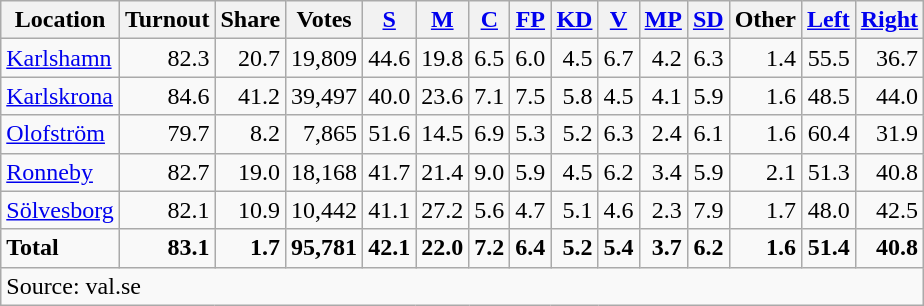<table class="wikitable sortable" style=text-align:right>
<tr>
<th>Location</th>
<th>Turnout</th>
<th>Share</th>
<th>Votes</th>
<th><a href='#'>S</a></th>
<th><a href='#'>M</a></th>
<th><a href='#'>C</a></th>
<th><a href='#'>FP</a></th>
<th><a href='#'>KD</a></th>
<th><a href='#'>V</a></th>
<th><a href='#'>MP</a></th>
<th><a href='#'>SD</a></th>
<th>Other</th>
<th><a href='#'>Left</a></th>
<th><a href='#'>Right</a></th>
</tr>
<tr>
<td align=left><a href='#'>Karlshamn</a></td>
<td>82.3</td>
<td>20.7</td>
<td>19,809</td>
<td>44.6</td>
<td>19.8</td>
<td>6.5</td>
<td>6.0</td>
<td>4.5</td>
<td>6.7</td>
<td>4.2</td>
<td>6.3</td>
<td>1.4</td>
<td>55.5</td>
<td>36.7</td>
</tr>
<tr>
<td align=left><a href='#'>Karlskrona</a></td>
<td>84.6</td>
<td>41.2</td>
<td>39,497</td>
<td>40.0</td>
<td>23.6</td>
<td>7.1</td>
<td>7.5</td>
<td>5.8</td>
<td>4.5</td>
<td>4.1</td>
<td>5.9</td>
<td>1.6</td>
<td>48.5</td>
<td>44.0</td>
</tr>
<tr>
<td align=left><a href='#'>Olofström</a></td>
<td>79.7</td>
<td>8.2</td>
<td>7,865</td>
<td>51.6</td>
<td>14.5</td>
<td>6.9</td>
<td>5.3</td>
<td>5.2</td>
<td>6.3</td>
<td>2.4</td>
<td>6.1</td>
<td>1.6</td>
<td>60.4</td>
<td>31.9</td>
</tr>
<tr>
<td align=left><a href='#'>Ronneby</a></td>
<td>82.7</td>
<td>19.0</td>
<td>18,168</td>
<td>41.7</td>
<td>21.4</td>
<td>9.0</td>
<td>5.9</td>
<td>4.5</td>
<td>6.2</td>
<td>3.4</td>
<td>5.9</td>
<td>2.1</td>
<td>51.3</td>
<td>40.8</td>
</tr>
<tr>
<td align=left><a href='#'>Sölvesborg</a></td>
<td>82.1</td>
<td>10.9</td>
<td>10,442</td>
<td>41.1</td>
<td>27.2</td>
<td>5.6</td>
<td>4.7</td>
<td>5.1</td>
<td>4.6</td>
<td>2.3</td>
<td>7.9</td>
<td>1.7</td>
<td>48.0</td>
<td>42.5</td>
</tr>
<tr>
<td align=left><strong>Total</strong></td>
<td><strong>83.1</strong></td>
<td><strong>1.7</strong></td>
<td><strong>95,781</strong></td>
<td><strong>42.1</strong></td>
<td><strong>22.0</strong></td>
<td><strong>7.2</strong></td>
<td><strong>6.4</strong></td>
<td><strong>5.2</strong></td>
<td><strong>5.4</strong></td>
<td><strong>3.7</strong></td>
<td><strong>6.2</strong></td>
<td><strong>1.6</strong></td>
<td><strong>51.4</strong></td>
<td><strong>40.8</strong></td>
</tr>
<tr>
<td align=left colspan=15>Source: val.se </td>
</tr>
</table>
